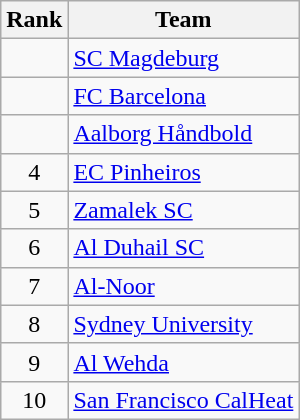<table class="wikitable">
<tr>
<th>Rank</th>
<th>Team</th>
</tr>
<tr>
<td align=center></td>
<td> <a href='#'>SC Magdeburg</a></td>
</tr>
<tr>
<td align=center></td>
<td> <a href='#'>FC Barcelona</a></td>
</tr>
<tr>
<td align=center></td>
<td> <a href='#'>Aalborg Håndbold</a></td>
</tr>
<tr>
<td align=center>4</td>
<td> <a href='#'>EC Pinheiros</a></td>
</tr>
<tr>
<td align=center>5</td>
<td> <a href='#'>Zamalek SC</a></td>
</tr>
<tr>
<td align=center>6</td>
<td> <a href='#'>Al Duhail SC</a></td>
</tr>
<tr>
<td align=center>7</td>
<td> <a href='#'>Al-Noor</a></td>
</tr>
<tr>
<td align=center>8</td>
<td> <a href='#'>Sydney University</a></td>
</tr>
<tr>
<td align=center>9</td>
<td> <a href='#'>Al Wehda</a></td>
</tr>
<tr>
<td align=center>10</td>
<td> <a href='#'>San Francisco CalHeat</a></td>
</tr>
</table>
